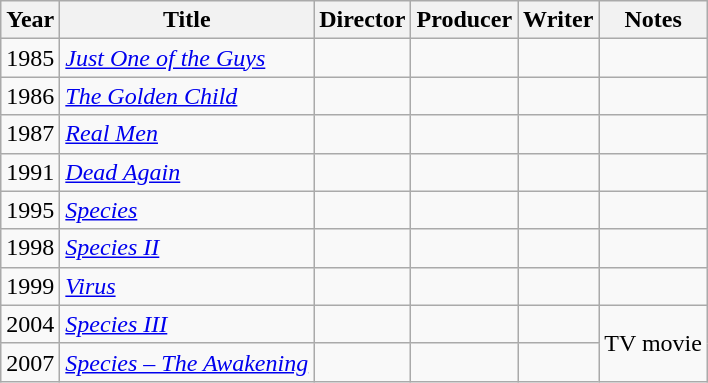<table class="wikitable">
<tr>
<th>Year</th>
<th>Title</th>
<th>Director</th>
<th>Producer</th>
<th>Writer</th>
<th>Notes</th>
</tr>
<tr>
<td>1985</td>
<td><em><a href='#'>Just One of the Guys</a></em></td>
<td></td>
<td></td>
<td></td>
<td></td>
</tr>
<tr>
<td>1986</td>
<td><em><a href='#'>The Golden Child</a></em></td>
<td></td>
<td></td>
<td></td>
<td></td>
</tr>
<tr>
<td>1987</td>
<td><em><a href='#'>Real Men</a></em></td>
<td></td>
<td></td>
<td></td>
<td></td>
</tr>
<tr>
<td>1991</td>
<td><em><a href='#'>Dead Again</a></em></td>
<td></td>
<td></td>
<td></td>
<td></td>
</tr>
<tr>
<td>1995</td>
<td><em><a href='#'>Species</a></em></td>
<td></td>
<td></td>
<td></td>
<td></td>
</tr>
<tr>
<td>1998</td>
<td><em><a href='#'>Species II</a></em></td>
<td></td>
<td></td>
<td></td>
<td></td>
</tr>
<tr>
<td>1999</td>
<td><em><a href='#'>Virus</a></em></td>
<td></td>
<td></td>
<td></td>
<td></td>
</tr>
<tr>
<td>2004</td>
<td><em><a href='#'>Species III</a></em></td>
<td></td>
<td></td>
<td></td>
<td rowspan=2>TV movie</td>
</tr>
<tr>
<td>2007</td>
<td><em><a href='#'>Species – The Awakening</a></em></td>
<td></td>
<td></td>
<td></td>
</tr>
</table>
